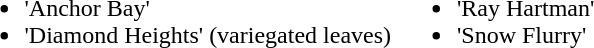<table>
<tr valign=top>
<td><br><ul><li>'Anchor Bay' </li><li>'Diamond Heights' (variegated leaves)</li></ul></td>
<td><br><ul><li>'Ray Hartman'</li><li>'Snow Flurry'</li></ul></td>
</tr>
</table>
